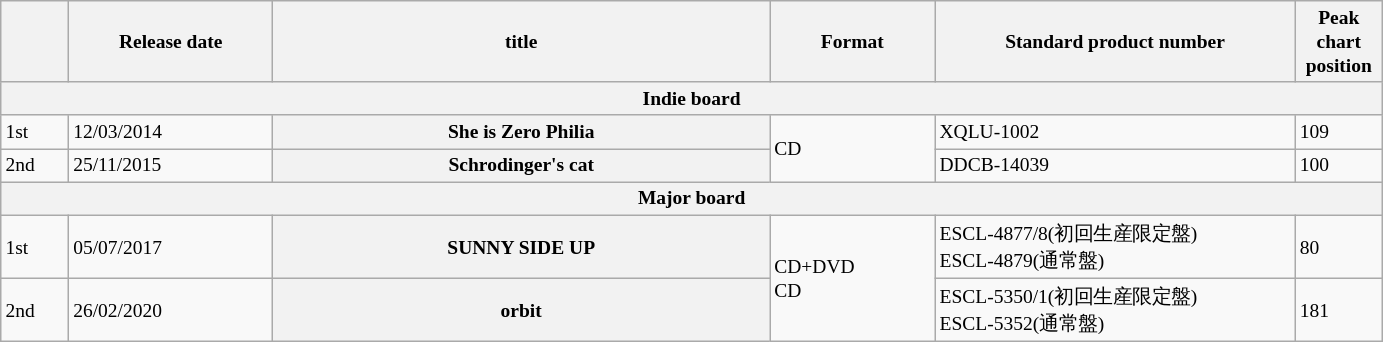<table class="wikitable" style=font-size:small>
<tr>
<th style="width:3em"></th>
<th style="width:10em">Release date</th>
<th style="width:25em">title</th>
<th style="width:8em">Format</th>
<th style="width:18em">Standard product number</th>
<th style="width:4em">Peak chart position</th>
</tr>
<tr>
<th colspan="7">Indie board</th>
</tr>
<tr>
<td>1st</td>
<td>12/03/2014</td>
<th>She is Zero Philia</th>
<td rowspan="2">CD</td>
<td>XQLU-1002</td>
<td>109</td>
</tr>
<tr>
<td>2nd</td>
<td>25/11/2015</td>
<th>Schrodinger's cat</th>
<td>DDCB-14039</td>
<td>100</td>
</tr>
<tr>
<th colspan="7">Major board</th>
</tr>
<tr>
<td>1st</td>
<td>05/07/2017</td>
<th>SUNNY SIDE UP</th>
<td rowspan="2">CD+DVD<br>CD</td>
<td>ESCL-4877/8(初回生産限定盤)<br>ESCL-4879(通常盤)</td>
<td>80</td>
</tr>
<tr>
<td>2nd</td>
<td>26/02/2020</td>
<th>orbit</th>
<td>ESCL-5350/1(初回生産限定盤)<br>ESCL-5352(通常盤)</td>
<td>181</td>
</tr>
</table>
